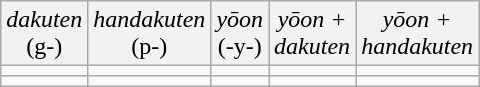<table class="wikitable" style="text-align:center">
<tr style="background:#f2f2f2">
<td><em>dakuten</em><br>(g-)</td>
<td><em>handakuten</em><br>(p-)</td>
<td><em>yōon</em><br>(-y-)</td>
<td><em>yōon +<br>dakuten</em></td>
<td><em>yōon +<br>handakuten</em></td>
</tr>
<tr style="font-family: monospace">
<td></td>
<td></td>
<td></td>
<td></td>
<td></td>
</tr>
<tr>
<td></td>
<td></td>
<td></td>
<td></td>
<td></td>
</tr>
</table>
